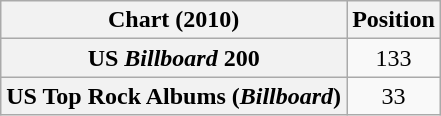<table class="wikitable sortable plainrowheaders" style="text-align:center">
<tr>
<th scope="col">Chart (2010)</th>
<th scope="col">Position</th>
</tr>
<tr>
<th scope="row">US <em>Billboard</em> 200</th>
<td>133</td>
</tr>
<tr>
<th scope="row">US Top Rock Albums (<em>Billboard</em>)</th>
<td>33</td>
</tr>
</table>
